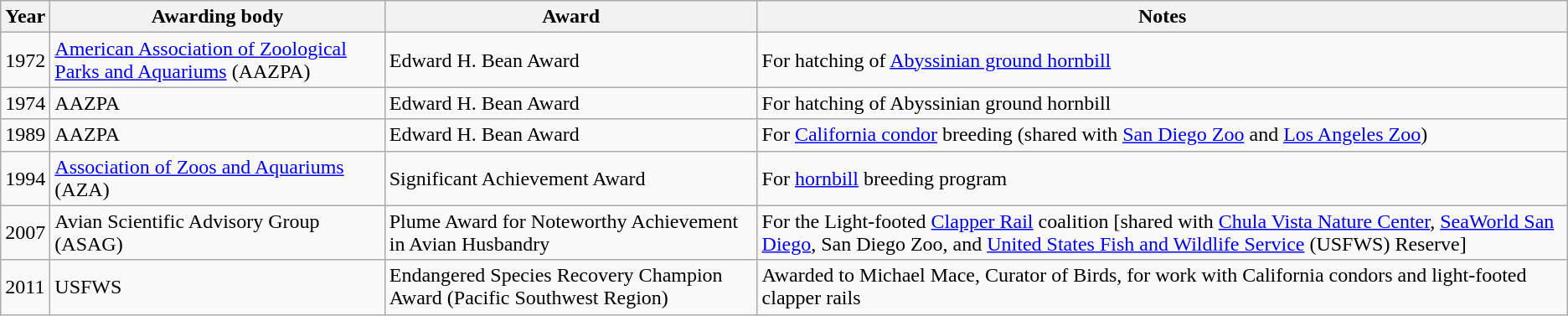<table class ="wikitable">
<tr>
<th>Year</th>
<th>Awarding body</th>
<th>Award</th>
<th>Notes</th>
</tr>
<tr>
<td>1972</td>
<td><a href='#'>American Association of Zoological Parks and Aquariums</a> (AAZPA)</td>
<td>Edward H. Bean Award</td>
<td>For hatching of <a href='#'>Abyssinian ground hornbill</a></td>
</tr>
<tr>
<td>1974</td>
<td>AAZPA</td>
<td>Edward H. Bean Award</td>
<td>For hatching of Abyssinian ground hornbill</td>
</tr>
<tr>
<td>1989</td>
<td>AAZPA</td>
<td>Edward H. Bean Award</td>
<td>For <a href='#'>California condor</a> breeding (shared with <a href='#'>San Diego Zoo</a> and <a href='#'>Los Angeles Zoo</a>)</td>
</tr>
<tr>
<td>1994</td>
<td><a href='#'>Association of Zoos and Aquariums</a> (AZA)</td>
<td>Significant Achievement Award</td>
<td>For <a href='#'>hornbill</a> breeding program</td>
</tr>
<tr>
<td>2007</td>
<td>Avian Scientific Advisory Group (ASAG)</td>
<td>Plume Award for Noteworthy Achievement in Avian Husbandry</td>
<td>For the Light-footed <a href='#'>Clapper Rail</a> coalition [shared with <a href='#'>Chula Vista Nature Center</a>, <a href='#'>SeaWorld San Diego</a>, San Diego Zoo, and <a href='#'>United States Fish and Wildlife Service</a> (USFWS) Reserve]</td>
</tr>
<tr>
<td>2011</td>
<td>USFWS</td>
<td>Endangered Species Recovery Champion Award (Pacific Southwest Region)</td>
<td>Awarded to Michael Mace, Curator of Birds, for work with California condors and light-footed clapper rails</td>
</tr>
</table>
